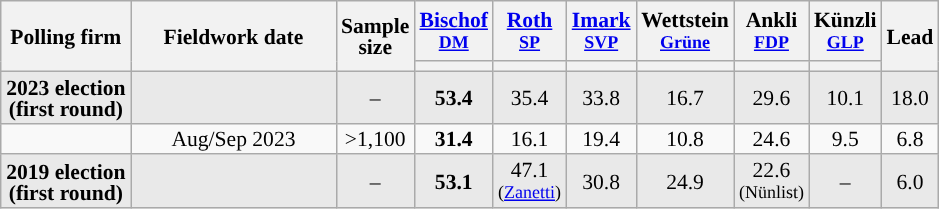<table class="wikitable sortable" style="text-align:center;font-size:90%;line-height:14px;">
<tr style="height:40px;">
<th style="width:80px;" rowspan="2">Polling firm</th>
<th style="width:130px;" rowspan="2">Fieldwork date</th>
<th style="width:35px;" rowspan="2">Sample<br>size</th>
<th class="unsortable" style="width:40px;"><a href='#'>Bischof</a><br><small><a href='#'>DM</a></small></th>
<th class="unsortable" style="width:40px;"><a href='#'>Roth</a><br><small><a href='#'>SP</a></small></th>
<th class="unsortable" style="width:40px;"><a href='#'>Imark</a><br><small><a href='#'>SVP</a></small></th>
<th class="unsortable" style="width:40px;">Wettstein<br><small><a href='#'>Grüne</a></small></th>
<th class="unsortable" style="width:40px;">Ankli<br><small><a href='#'>FDP</a></small></th>
<th class="unsortable" style="width:40px;">Künzli<br><small><a href='#'>GLP</a></small></th>
<th style="width:30px;" rowspan="2">Lead</th>
</tr>
<tr>
<th style="background:"></th>
<th style="background:"></th>
<th style="background:"></th>
<th style="background:"></th>
<th style="background:"></th>
<th style="background:"></th>
</tr>
<tr style="background:#E9E9E9;">
<td><strong>2023 election (first round)</strong></td>
<td></td>
<td>–</td>
<td style="background:#"><strong>53.4</strong></td>
<td>35.4</td>
<td>33.8</td>
<td>16.7</td>
<td>29.6</td>
<td>10.1</td>
<td style="background:">18.0</td>
</tr>
<tr>
<td></td>
<td>Aug/Sep 2023</td>
<td>>1,100</td>
<td style="background:#"><strong>31.4</strong></td>
<td>16.1</td>
<td>19.4</td>
<td>10.8</td>
<td>24.6</td>
<td>9.5</td>
<td style="background:">6.8</td>
</tr>
<tr style="background:#E9E9E9;">
<td><strong>2019 election (first round)</strong></td>
<td></td>
<td>–</td>
<td style="background:#"><strong>53.1</strong></td>
<td>47.1<br><small>(<a href='#'>Zanetti</a>)</small></td>
<td>30.8</td>
<td>24.9</td>
<td>22.6<br><small>(Nünlist)</small></td>
<td>–</td>
<td style="background:">6.0</td>
</tr>
</table>
